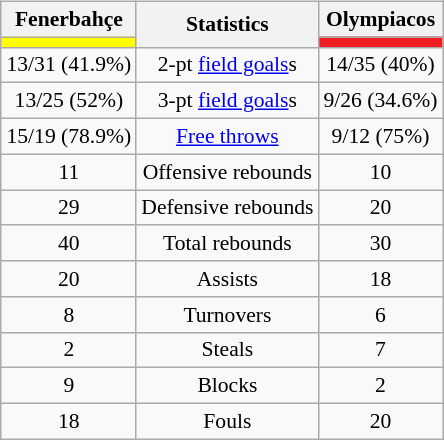<table style="width:100%;">
<tr>
<td valign=top align=right width=33%><br>













</td>
<td style="vertical-align:top; align:center; width:33%;"><br><table style="width:100%;">
<tr>
<td style="width=50%;"></td>
<td></td>
<td style="width=50%;"></td>
</tr>
</table>
<table class="wikitable" style="font-size:90%; text-align:center; margin:auto;" align=center>
<tr>
<th>Fenerbahçe</th>
<th rowspan=2>Statistics</th>
<th>Olympiacos</th>
</tr>
<tr>
<td style="background:#FFFF00;"></td>
<td style="background:#EF1C21;"></td>
</tr>
<tr>
<td>13/31 (41.9%)</td>
<td>2-pt <a href='#'>field goals</a>s</td>
<td>14/35 (40%)</td>
</tr>
<tr>
<td>13/25 (52%)</td>
<td>3-pt <a href='#'>field goals</a>s</td>
<td>9/26 (34.6%)</td>
</tr>
<tr>
<td>15/19 (78.9%)</td>
<td><a href='#'>Free throws</a></td>
<td>9/12 (75%)</td>
</tr>
<tr>
<td>11</td>
<td>Offensive rebounds</td>
<td>10</td>
</tr>
<tr>
<td>29</td>
<td>Defensive rebounds</td>
<td>20</td>
</tr>
<tr>
<td>40</td>
<td>Total rebounds</td>
<td>30</td>
</tr>
<tr>
<td>20</td>
<td>Assists</td>
<td>18</td>
</tr>
<tr>
<td>8</td>
<td>Turnovers</td>
<td>6</td>
</tr>
<tr>
<td>2</td>
<td>Steals</td>
<td>7</td>
</tr>
<tr>
<td>9</td>
<td>Blocks</td>
<td>2</td>
</tr>
<tr>
<td>18</td>
<td>Fouls</td>
<td>20</td>
</tr>
</table>
</td>
<td style="vertical-align:top; align:left; width:33%;"><br>













</td>
</tr>
</table>
